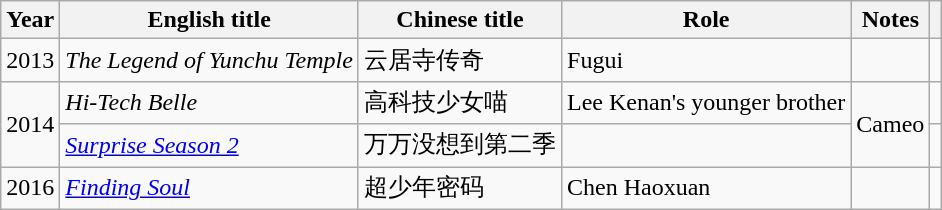<table class="wikitable sortable">
<tr>
<th>Year</th>
<th>English title</th>
<th>Chinese title</th>
<th>Role</th>
<th class="unsortable">Notes</th>
<th class="unsortable"></th>
</tr>
<tr>
<td>2013</td>
<td><em>The Legend of Yunchu Temple</em></td>
<td>云居寺传奇</td>
<td>Fugui</td>
<td></td>
<td style="text-align:center"></td>
</tr>
<tr>
<td rowspan=2>2014</td>
<td><em>Hi-Tech Belle</em></td>
<td>高科技少女喵</td>
<td>Lee Kenan's younger brother</td>
<td rowspan=2>Cameo</td>
<td style="text-align:center"></td>
</tr>
<tr>
<td><em><a href='#'>Surprise Season 2</a></em></td>
<td>万万没想到第二季</td>
<td></td>
<td style="text-align:center"></td>
</tr>
<tr>
<td>2016</td>
<td><em><a href='#'>Finding Soul</a></em></td>
<td>超少年密码</td>
<td>Chen Haoxuan</td>
<td></td>
<td style="text-align:center"></td>
</tr>
</table>
